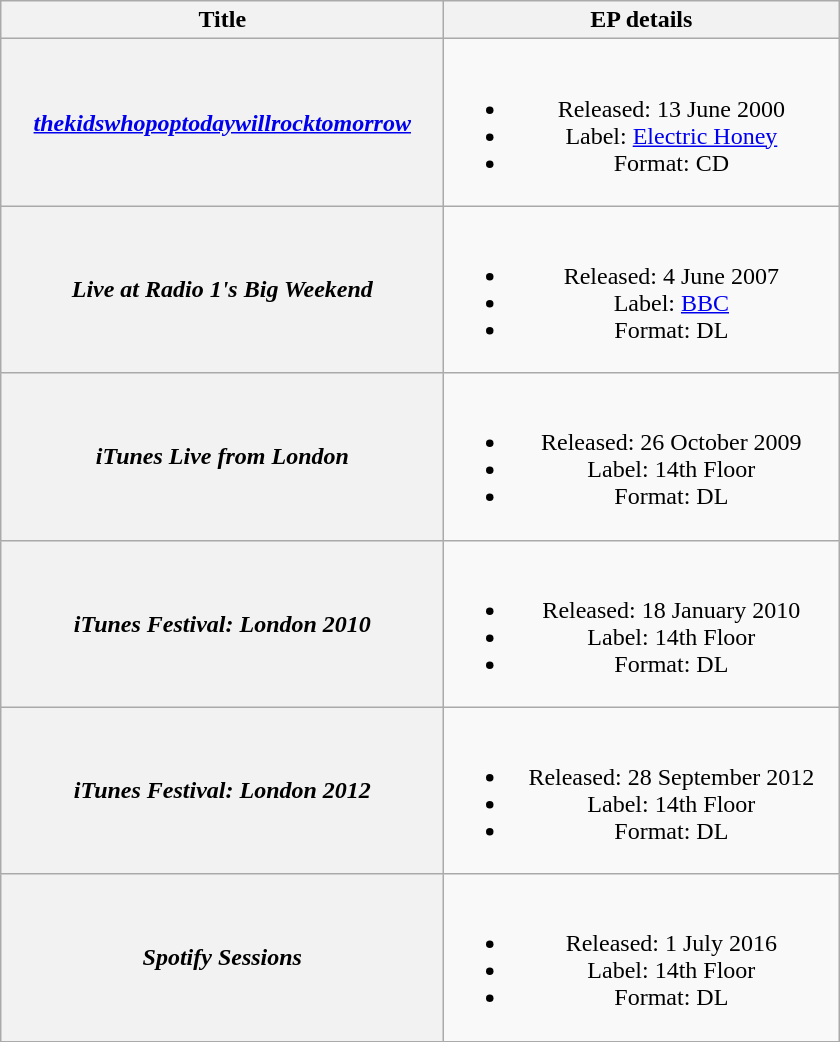<table class="wikitable plainrowheaders" style="text-align:center;">
<tr>
<th scope="col" style="width:18em;">Title</th>
<th scope="col" style="width:16em;">EP details</th>
</tr>
<tr>
<th scope="row"><em><a href='#'>thekidswhopoptodaywillrocktomorrow</a></em></th>
<td><br><ul><li>Released: 13 June 2000</li><li>Label: <a href='#'>Electric Honey</a></li><li>Format: CD</li></ul></td>
</tr>
<tr>
<th scope="row"><em>Live at Radio 1's Big Weekend</em></th>
<td><br><ul><li>Released: 4 June 2007</li><li>Label: <a href='#'>BBC</a></li><li>Format: DL</li></ul></td>
</tr>
<tr>
<th scope="row"><em>iTunes Live from London</em></th>
<td><br><ul><li>Released: 26 October 2009</li><li>Label: 14th Floor</li><li>Format: DL</li></ul></td>
</tr>
<tr>
<th scope="row"><em>iTunes Festival: London 2010</em></th>
<td><br><ul><li>Released: 18 January 2010</li><li>Label: 14th Floor</li><li>Format: DL</li></ul></td>
</tr>
<tr>
<th scope="row"><em>iTunes Festival: London 2012</em></th>
<td><br><ul><li>Released: 28 September 2012</li><li>Label: 14th Floor</li><li>Format: DL</li></ul></td>
</tr>
<tr>
<th scope="row"><em>Spotify Sessions</em></th>
<td><br><ul><li>Released: 1 July 2016</li><li>Label: 14th Floor</li><li>Format: DL</li></ul></td>
</tr>
</table>
